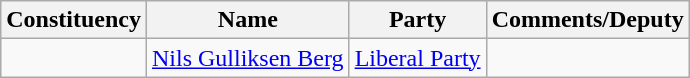<table class="wikitable">
<tr>
<th>Constituency</th>
<th>Name</th>
<th>Party</th>
<th>Comments/Deputy</th>
</tr>
<tr>
<td></td>
<td><a href='#'>Nils Gulliksen Berg</a></td>
<td><a href='#'>Liberal Party</a></td>
<td></td>
</tr>
</table>
